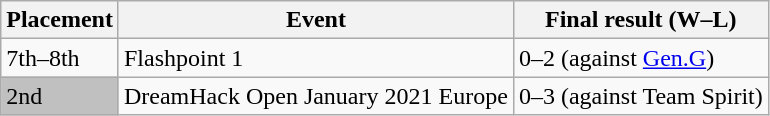<table class="wikitable sortable mw-collapsible mw-collapsed">
<tr>
<th>Placement</th>
<th>Event</th>
<th>Final result (W–L)</th>
</tr>
<tr>
<td> 7th–8th</td>
<td> Flashpoint 1</td>
<td> 0–2 (against <a href='#'>Gen.G</a>)</td>
</tr>
<tr>
<td style="background-color:Silver;"> 2nd</td>
<td> DreamHack Open January 2021 Europe</td>
<td> 0–3 (against Team Spirit)</td>
</tr>
</table>
